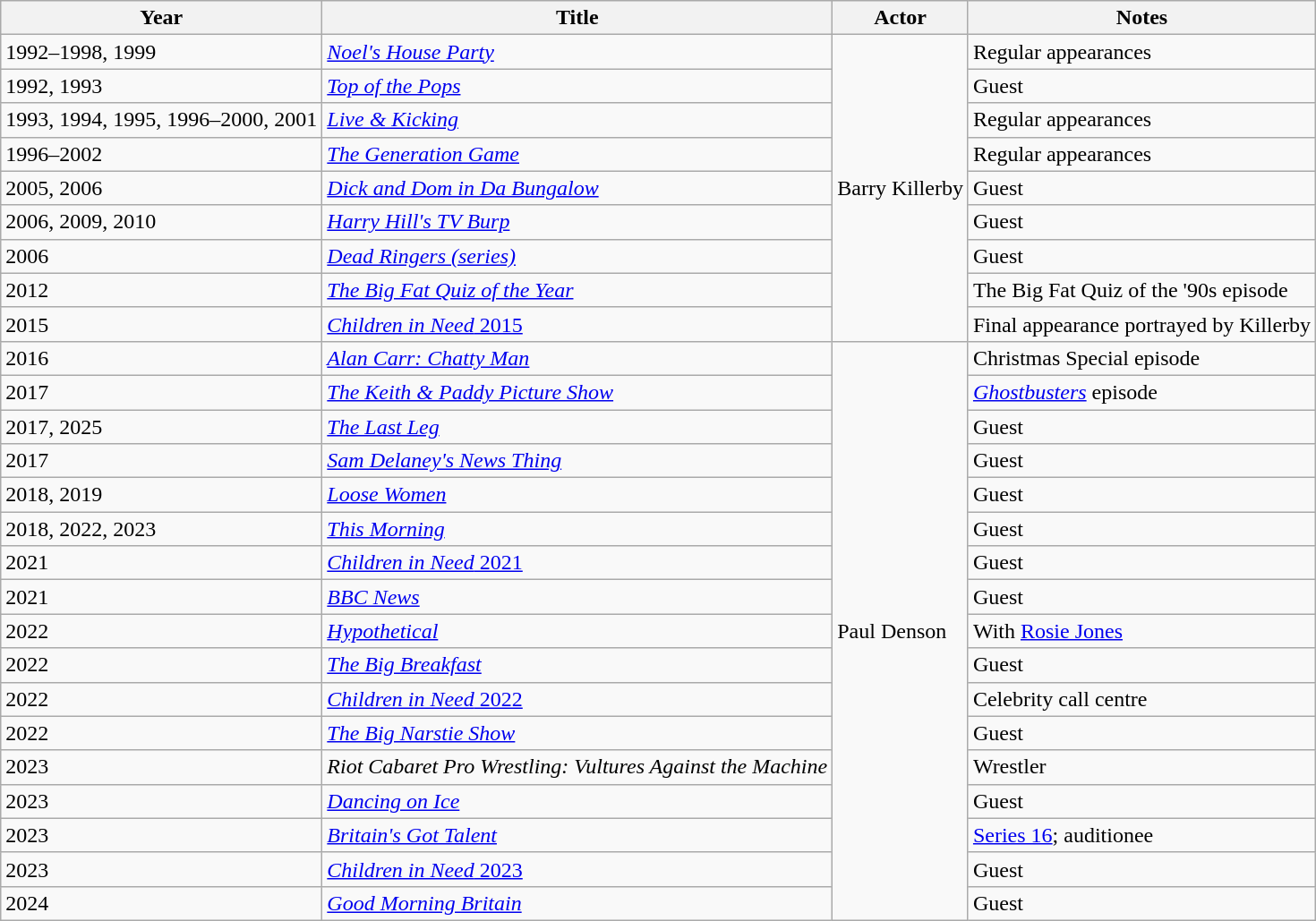<table class="wikitable unsortable">
<tr>
<th>Year</th>
<th>Title</th>
<th>Actor</th>
<th>Notes</th>
</tr>
<tr>
<td>1992–1998, 1999</td>
<td><em><a href='#'>Noel's House Party</a></em></td>
<td rowspan="9">Barry Killerby</td>
<td>Regular appearances</td>
</tr>
<tr>
<td>1992, 1993</td>
<td><em><a href='#'>Top of the Pops</a></em></td>
<td>Guest</td>
</tr>
<tr>
<td>1993, 1994, 1995, 1996–2000, 2001</td>
<td><em><a href='#'>Live & Kicking</a></em></td>
<td>Regular appearances</td>
</tr>
<tr>
<td>1996–2002</td>
<td><em><a href='#'>The Generation Game</a></em></td>
<td>Regular appearances</td>
</tr>
<tr>
<td>2005, 2006</td>
<td><em><a href='#'>Dick and Dom in Da Bungalow </a></em></td>
<td>Guest</td>
</tr>
<tr>
<td>2006, 2009, 2010</td>
<td><em><a href='#'>Harry Hill's TV Burp</a></em></td>
<td>Guest</td>
</tr>
<tr>
<td>2006</td>
<td><a href='#'><em>Dead Ringers (series)</em></a></td>
<td>Guest</td>
</tr>
<tr>
<td>2012</td>
<td><em><a href='#'>The Big Fat Quiz of the Year</a></em></td>
<td>The Big Fat Quiz of the '90s episode</td>
</tr>
<tr>
<td>2015</td>
<td><a href='#'><em>Children in Need</em> 2015</a></td>
<td>Final appearance portrayed by Killerby</td>
</tr>
<tr>
<td>2016</td>
<td><em><a href='#'>Alan Carr: Chatty Man</a></em></td>
<td rowspan="17">Paul Denson</td>
<td>Christmas Special episode</td>
</tr>
<tr>
<td>2017</td>
<td><em><a href='#'>The Keith & Paddy Picture Show</a></em></td>
<td><em><a href='#'>Ghostbusters</a></em> episode</td>
</tr>
<tr>
<td>2017, 2025</td>
<td><em><a href='#'>The Last Leg</a></em></td>
<td>Guest<br></td>
</tr>
<tr>
<td>2017</td>
<td><em><a href='#'>Sam Delaney's News Thing</a></em></td>
<td>Guest</td>
</tr>
<tr>
<td>2018, 2019</td>
<td><em><a href='#'>Loose Women</a></em></td>
<td>Guest</td>
</tr>
<tr>
<td>2018, 2022, 2023</td>
<td><em><a href='#'>This Morning</a></em></td>
<td>Guest</td>
</tr>
<tr>
<td>2021</td>
<td><a href='#'><em>Children in Need</em> 2021</a></td>
<td>Guest</td>
</tr>
<tr>
<td>2021</td>
<td><a href='#'><em>BBC News</em></a></td>
<td>Guest</td>
</tr>
<tr>
<td>2022</td>
<td><em><a href='#'>Hypothetical</a></em></td>
<td>With <a href='#'>Rosie Jones</a></td>
</tr>
<tr>
<td>2022</td>
<td><em><a href='#'>The Big Breakfast</a></em></td>
<td>Guest</td>
</tr>
<tr>
<td>2022</td>
<td><a href='#'><em>Children in Need</em> 2022</a></td>
<td>Celebrity call centre</td>
</tr>
<tr>
<td>2022</td>
<td><em><a href='#'>The Big Narstie Show</a></em></td>
<td>Guest</td>
</tr>
<tr>
<td>2023</td>
<td><em>Riot Cabaret Pro Wrestling: Vultures Against the Machine</em></td>
<td>Wrestler</td>
</tr>
<tr>
<td>2023</td>
<td><em><a href='#'>Dancing on Ice</a></em></td>
<td>Guest</td>
</tr>
<tr>
<td>2023</td>
<td><em><a href='#'>Britain's Got Talent</a></em></td>
<td><a href='#'>Series 16</a>; auditionee</td>
</tr>
<tr>
<td>2023</td>
<td><a href='#'><em>Children in Need</em> 2023</a></td>
<td>Guest</td>
</tr>
<tr>
<td>2024</td>
<td><a href='#'><em>Good Morning Britain</em></a></td>
<td>Guest</td>
</tr>
</table>
